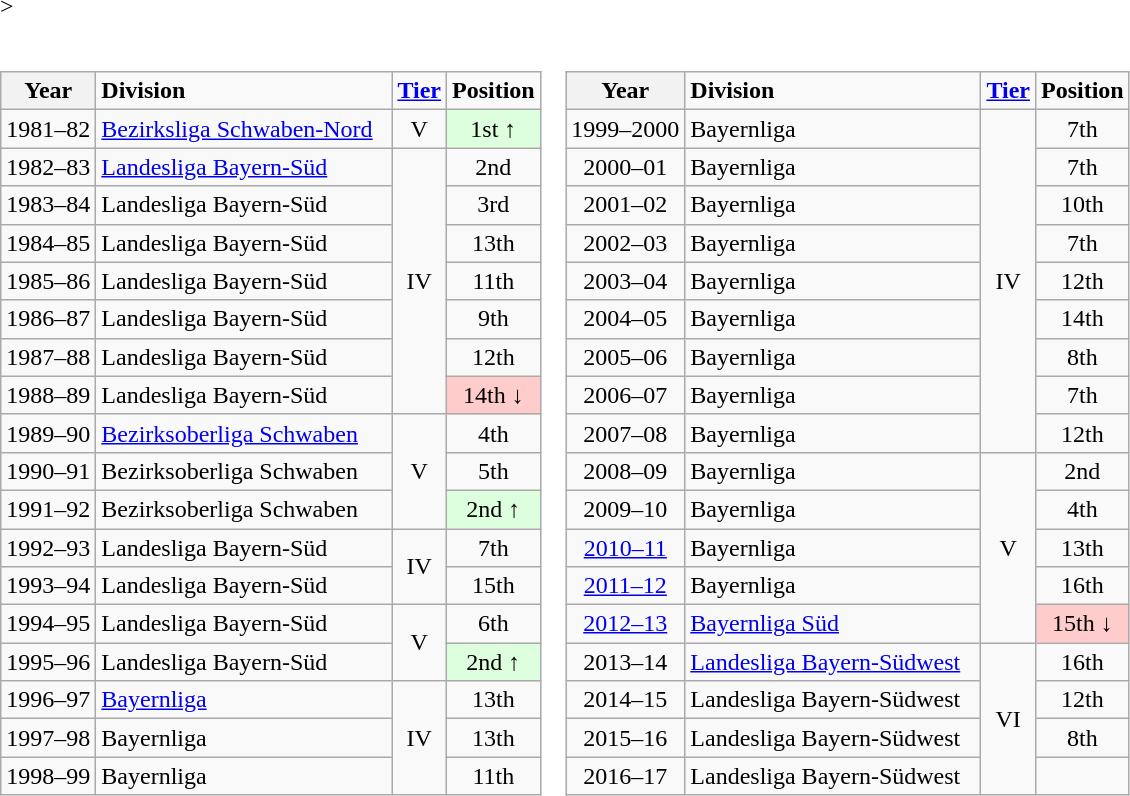<table border=0 cellpadding=0 cellspacing=0>>
<tr>
<td><br><table class="wikitable">
<tr>
<th>Year</th>
<td width="190"><strong>Division</strong></td>
<td><strong><a href='#'>Tier</a></strong></td>
<td><strong>Position</strong></td>
</tr>
<tr align="center">
<td>1981–82</td>
<td align="left"><a href='#'>Bezirksliga Schwaben-Nord</a></td>
<td>V</td>
<td style="background:#ddffdd">1st ↑</td>
</tr>
<tr align="center">
<td>1982–83</td>
<td align="left"><a href='#'>Landesliga Bayern-Süd</a></td>
<td rowspan=7>IV</td>
<td>2nd</td>
</tr>
<tr align="center">
<td>1983–84</td>
<td align="left">Landesliga Bayern-Süd</td>
<td>3rd</td>
</tr>
<tr align="center">
<td>1984–85</td>
<td align="left">Landesliga Bayern-Süd</td>
<td>13th</td>
</tr>
<tr align="center">
<td>1985–86</td>
<td align="left">Landesliga Bayern-Süd</td>
<td>11th</td>
</tr>
<tr align="center">
<td>1986–87</td>
<td align="left">Landesliga Bayern-Süd</td>
<td>9th</td>
</tr>
<tr align="center">
<td>1987–88</td>
<td align="left">Landesliga Bayern-Süd</td>
<td>12th</td>
</tr>
<tr align="center">
<td>1988–89</td>
<td align="left">Landesliga Bayern-Süd</td>
<td style="background:#ffcccc">14th ↓</td>
</tr>
<tr align="center">
<td>1989–90</td>
<td align="left"><a href='#'>Bezirksoberliga Schwaben</a></td>
<td rowspan=3>V</td>
<td>4th</td>
</tr>
<tr align="center">
<td>1990–91</td>
<td align="left">Bezirksoberliga Schwaben</td>
<td>5th</td>
</tr>
<tr align="center">
<td>1991–92</td>
<td align="left">Bezirksoberliga Schwaben</td>
<td style="background:#ddffdd">2nd ↑</td>
</tr>
<tr align="center">
<td>1992–93</td>
<td align="left">Landesliga Bayern-Süd</td>
<td rowspan=2>IV</td>
<td>7th</td>
</tr>
<tr align="center">
<td>1993–94</td>
<td align="left">Landesliga Bayern-Süd</td>
<td>15th</td>
</tr>
<tr align="center">
<td>1994–95</td>
<td align="left">Landesliga Bayern-Süd</td>
<td rowspan=2>V</td>
<td>6th</td>
</tr>
<tr align="center">
<td>1995–96</td>
<td align="left">Landesliga Bayern-Süd</td>
<td style="background:#ddffdd">2nd ↑</td>
</tr>
<tr align="center">
<td>1996–97</td>
<td align="left"><a href='#'>Bayernliga</a></td>
<td rowspan=3>IV</td>
<td>13th</td>
</tr>
<tr align="center">
<td>1997–98</td>
<td align="left">Bayernliga</td>
<td>13th</td>
</tr>
<tr align="center">
<td>1998–99</td>
<td align="left">Bayernliga</td>
<td>11th</td>
</tr>
</table>
</td>
<td><br><table class="wikitable">
<tr>
<th>Year</th>
<td width="190"><strong>Division</strong></td>
<td><strong><a href='#'>Tier</a></strong></td>
<td><strong>Position</strong></td>
</tr>
<tr align="center">
<td>1999–2000</td>
<td align="left">Bayernliga</td>
<td rowspan=9>IV</td>
<td>7th</td>
</tr>
<tr align="center">
<td>2000–01</td>
<td align="left">Bayernliga</td>
<td>7th</td>
</tr>
<tr align="center">
<td>2001–02</td>
<td align="left">Bayernliga</td>
<td>10th</td>
</tr>
<tr align="center">
<td>2002–03</td>
<td align="left">Bayernliga</td>
<td>7th</td>
</tr>
<tr align="center">
<td>2003–04</td>
<td align="left">Bayernliga</td>
<td>12th</td>
</tr>
<tr align="center">
<td>2004–05</td>
<td align="left">Bayernliga</td>
<td>14th</td>
</tr>
<tr align="center">
<td>2005–06</td>
<td align="left">Bayernliga</td>
<td>8th</td>
</tr>
<tr align="center">
<td>2006–07</td>
<td align="left">Bayernliga</td>
<td>7th</td>
</tr>
<tr align="center">
<td>2007–08</td>
<td align="left">Bayernliga</td>
<td>12th</td>
</tr>
<tr align="center">
<td>2008–09</td>
<td align="left">Bayernliga</td>
<td rowspan=5>V</td>
<td>2nd</td>
</tr>
<tr align="center">
<td>2009–10</td>
<td align="left">Bayernliga</td>
<td>4th</td>
</tr>
<tr align="center">
<td><a href='#'>2010–11</a></td>
<td align="left">Bayernliga</td>
<td>13th</td>
</tr>
<tr align="center">
<td><a href='#'>2011–12</a></td>
<td align="left">Bayernliga</td>
<td>16th</td>
</tr>
<tr align="center">
<td><a href='#'>2012–13</a></td>
<td align="left"><a href='#'>Bayernliga Süd</a></td>
<td style="background:#ffcccc">15th ↓</td>
</tr>
<tr align="center">
<td>2013–14</td>
<td align="left"><a href='#'>Landesliga Bayern-Südwest</a></td>
<td rowspan=4>VI</td>
<td>16th</td>
</tr>
<tr align="center">
<td>2014–15</td>
<td align="left">Landesliga Bayern-Südwest</td>
<td>12th</td>
</tr>
<tr align="center">
<td>2015–16</td>
<td align="left">Landesliga Bayern-Südwest</td>
<td>8th</td>
</tr>
<tr align="center">
<td>2016–17</td>
<td align="left">Landesliga Bayern-Südwest</td>
<td></td>
</tr>
</table>
</td>
</tr>
</table>
